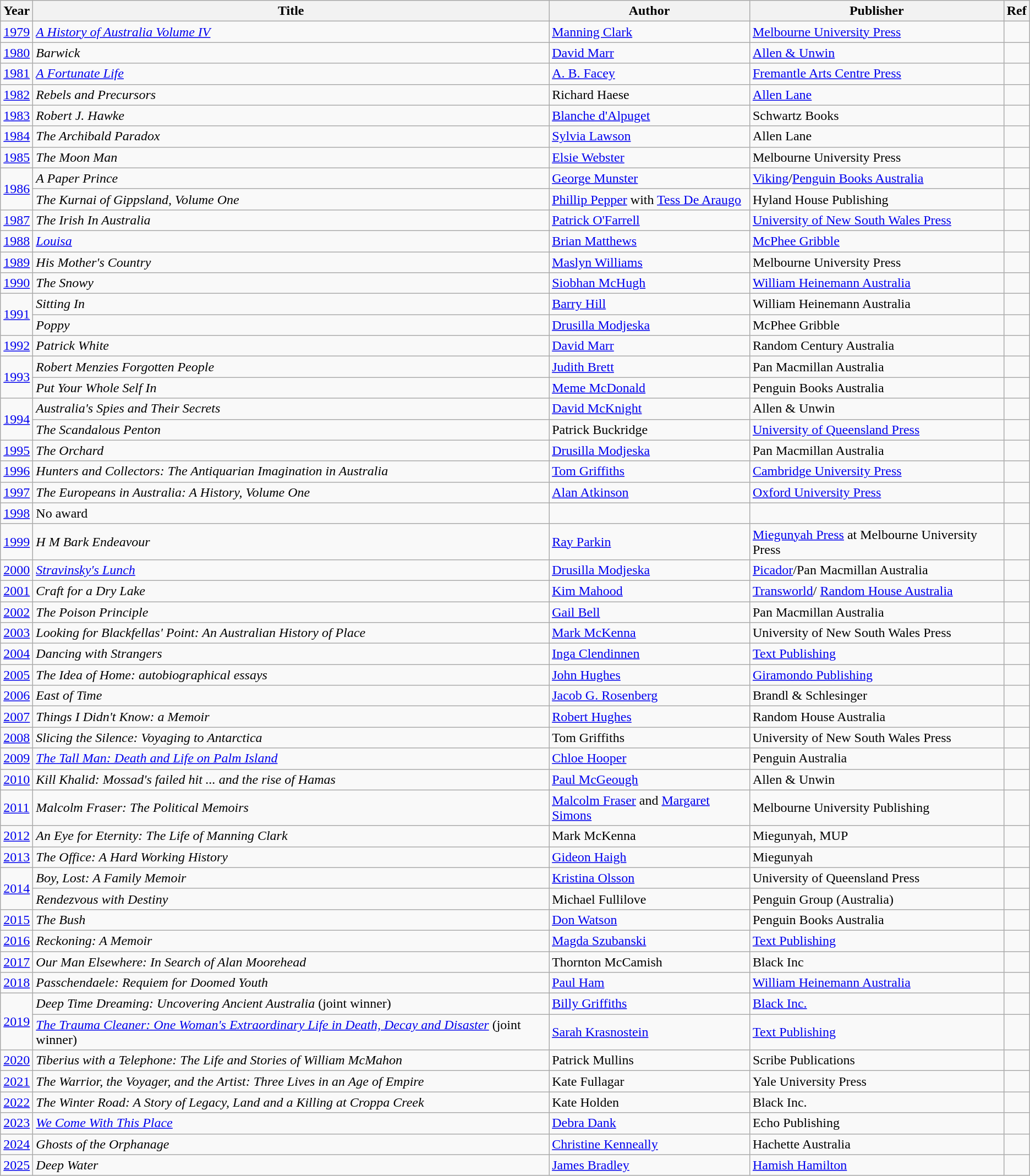<table class="wikitable">
<tr>
<th>Year</th>
<th>Title</th>
<th>Author</th>
<th>Publisher</th>
<th>Ref</th>
</tr>
<tr>
<td><a href='#'>1979</a></td>
<td><em><a href='#'>A History of Australia Volume IV</a></em></td>
<td><a href='#'>Manning Clark</a></td>
<td><a href='#'>Melbourne University Press</a></td>
<td></td>
</tr>
<tr>
<td><a href='#'>1980</a></td>
<td><em>Barwick</em></td>
<td><a href='#'>David Marr</a></td>
<td><a href='#'>Allen & Unwin</a></td>
<td></td>
</tr>
<tr>
<td><a href='#'>1981</a></td>
<td><em><a href='#'>A Fortunate Life</a></em></td>
<td><a href='#'>A. B. Facey</a></td>
<td><a href='#'>Fremantle Arts Centre Press</a></td>
<td></td>
</tr>
<tr>
<td><a href='#'>1982</a></td>
<td><em>Rebels and Precursors</em></td>
<td>Richard Haese</td>
<td><a href='#'>Allen Lane</a></td>
<td></td>
</tr>
<tr>
<td><a href='#'>1983</a></td>
<td><em>Robert J. Hawke</em></td>
<td><a href='#'>Blanche d'Alpuget</a></td>
<td>Schwartz Books</td>
<td></td>
</tr>
<tr>
<td><a href='#'>1984</a></td>
<td><em>The Archibald Paradox</em></td>
<td><a href='#'>Sylvia Lawson</a></td>
<td>Allen Lane</td>
<td></td>
</tr>
<tr>
<td><a href='#'>1985</a></td>
<td><em>The Moon Man</em></td>
<td><a href='#'>Elsie Webster</a></td>
<td>Melbourne University Press</td>
<td></td>
</tr>
<tr>
<td rowspan="2"><a href='#'>1986</a></td>
<td><em>A Paper Prince</em></td>
<td><a href='#'>George Munster</a></td>
<td><a href='#'>Viking</a>/<a href='#'>Penguin Books Australia</a></td>
<td></td>
</tr>
<tr>
<td><em>The Kurnai of Gippsland, Volume One</em></td>
<td><a href='#'>Phillip Pepper</a> with <a href='#'>Tess De Araugo</a></td>
<td>Hyland House Publishing</td>
<td></td>
</tr>
<tr>
<td><a href='#'>1987</a></td>
<td><em>The Irish In Australia</em></td>
<td><a href='#'>Patrick O'Farrell</a></td>
<td><a href='#'>University of New South Wales Press</a></td>
<td></td>
</tr>
<tr>
<td><a href='#'>1988</a></td>
<td><em><a href='#'>Louisa</a></em></td>
<td><a href='#'>Brian Matthews</a></td>
<td><a href='#'>McPhee Gribble</a></td>
<td></td>
</tr>
<tr>
<td><a href='#'>1989</a></td>
<td><em>His Mother's Country</em></td>
<td><a href='#'>Maslyn Williams</a></td>
<td>Melbourne University Press</td>
<td></td>
</tr>
<tr>
<td><a href='#'>1990</a></td>
<td><em>The Snowy</em></td>
<td><a href='#'>Siobhan McHugh</a></td>
<td><a href='#'>William Heinemann Australia</a></td>
<td></td>
</tr>
<tr>
<td rowspan="2"><a href='#'>1991</a></td>
<td><em>Sitting In</em></td>
<td><a href='#'>Barry Hill</a></td>
<td>William Heinemann Australia</td>
<td></td>
</tr>
<tr>
<td><em>Poppy</em></td>
<td><a href='#'>Drusilla Modjeska</a></td>
<td>McPhee Gribble</td>
<td></td>
</tr>
<tr>
<td><a href='#'>1992</a></td>
<td><em>Patrick White</em></td>
<td><a href='#'>David Marr</a></td>
<td>Random Century Australia</td>
<td></td>
</tr>
<tr>
<td rowspan="2"><a href='#'>1993</a></td>
<td><em>Robert Menzies Forgotten People</em></td>
<td><a href='#'>Judith Brett</a></td>
<td>Pan Macmillan Australia</td>
<td></td>
</tr>
<tr>
<td><em>Put Your Whole Self In</em></td>
<td><a href='#'>Meme McDonald</a></td>
<td>Penguin Books Australia</td>
<td></td>
</tr>
<tr>
<td rowspan="2"><a href='#'>1994</a></td>
<td><em>Australia's Spies and Their Secrets</em></td>
<td><a href='#'>David McKnight</a></td>
<td>Allen & Unwin</td>
<td></td>
</tr>
<tr>
<td><em>The Scandalous Penton</em></td>
<td>Patrick Buckridge</td>
<td><a href='#'>University of Queensland Press</a></td>
<td></td>
</tr>
<tr>
<td><a href='#'>1995</a></td>
<td><em>The Orchard</em></td>
<td><a href='#'>Drusilla Modjeska</a></td>
<td>Pan Macmillan Australia</td>
<td></td>
</tr>
<tr>
<td><a href='#'>1996</a></td>
<td><em>Hunters and Collectors: The Antiquarian Imagination in Australia</em></td>
<td><a href='#'>Tom Griffiths</a></td>
<td><a href='#'>Cambridge University Press</a></td>
<td></td>
</tr>
<tr>
<td><a href='#'>1997</a></td>
<td><em>The Europeans in Australia: A History, Volume One</em></td>
<td><a href='#'>Alan Atkinson</a></td>
<td><a href='#'>Oxford University Press</a></td>
<td></td>
</tr>
<tr>
<td><a href='#'>1998</a></td>
<td>No award</td>
<td></td>
<td></td>
<td></td>
</tr>
<tr>
<td><a href='#'>1999</a></td>
<td><em>H M Bark Endeavour</em></td>
<td><a href='#'>Ray Parkin</a></td>
<td><a href='#'>Miegunyah Press</a> at Melbourne University Press</td>
<td></td>
</tr>
<tr>
<td><a href='#'>2000</a></td>
<td><em><a href='#'>Stravinsky's Lunch</a></em></td>
<td><a href='#'>Drusilla Modjeska</a></td>
<td><a href='#'>Picador</a>/Pan Macmillan Australia</td>
<td></td>
</tr>
<tr>
<td><a href='#'>2001</a></td>
<td><em>Craft for a Dry Lake</em></td>
<td><a href='#'>Kim Mahood</a></td>
<td><a href='#'>Transworld</a>/ <a href='#'>Random House Australia</a></td>
<td></td>
</tr>
<tr>
<td><a href='#'>2002</a></td>
<td><em>The Poison Principle</em></td>
<td><a href='#'>Gail Bell</a></td>
<td>Pan Macmillan Australia</td>
<td></td>
</tr>
<tr>
<td><a href='#'>2003</a></td>
<td><em>Looking for Blackfellas' Point: An Australian History of Place</em></td>
<td><a href='#'>Mark McKenna</a></td>
<td>University of New South Wales Press</td>
<td></td>
</tr>
<tr>
<td><a href='#'>2004</a></td>
<td><em>Dancing with Strangers</em></td>
<td><a href='#'>Inga Clendinnen</a></td>
<td><a href='#'>Text Publishing</a></td>
<td></td>
</tr>
<tr>
<td><a href='#'>2005</a></td>
<td><em>The Idea of Home: autobiographical essays</em></td>
<td><a href='#'>John Hughes</a></td>
<td><a href='#'>Giramondo Publishing</a></td>
<td></td>
</tr>
<tr>
<td><a href='#'>2006</a></td>
<td><em>East of Time</em></td>
<td><a href='#'>Jacob G. Rosenberg</a></td>
<td>Brandl & Schlesinger</td>
<td></td>
</tr>
<tr>
<td><a href='#'>2007</a></td>
<td><em>Things I Didn't Know: a Memoir</em></td>
<td><a href='#'>Robert Hughes</a></td>
<td>Random House Australia</td>
<td></td>
</tr>
<tr>
<td><a href='#'>2008</a></td>
<td><em>Slicing the Silence: Voyaging to Antarctica</em></td>
<td>Tom Griffiths</td>
<td>University of New South Wales Press</td>
<td></td>
</tr>
<tr>
<td><a href='#'>2009</a></td>
<td><em><a href='#'>The Tall Man: Death and Life on Palm Island</a></em></td>
<td><a href='#'>Chloe Hooper</a></td>
<td>Penguin Australia</td>
<td></td>
</tr>
<tr>
<td><a href='#'>2010</a></td>
<td><em>Kill Khalid: Mossad's failed hit ... and the rise of Hamas</em></td>
<td><a href='#'>Paul McGeough</a></td>
<td>Allen & Unwin</td>
<td></td>
</tr>
<tr>
<td><a href='#'>2011</a></td>
<td><em>Malcolm Fraser: The Political Memoirs </em></td>
<td><a href='#'>Malcolm Fraser</a> and <a href='#'>Margaret Simons</a></td>
<td>Melbourne University Publishing</td>
<td></td>
</tr>
<tr>
<td><a href='#'>2012</a></td>
<td><em>An Eye for Eternity: The Life of Manning Clark</em></td>
<td>Mark McKenna</td>
<td>Miegunyah, MUP</td>
<td></td>
</tr>
<tr>
<td><a href='#'>2013</a></td>
<td><em>The Office: A Hard Working History</em></td>
<td><a href='#'>Gideon Haigh</a></td>
<td>Miegunyah</td>
<td></td>
</tr>
<tr>
<td rowspan="2"><a href='#'>2014</a></td>
<td><em>Boy, Lost: A Family Memoir</em></td>
<td><a href='#'>Kristina Olsson</a></td>
<td>University of Queensland Press</td>
<td></td>
</tr>
<tr>
<td><em>Rendezvous with Destiny</em></td>
<td>Michael Fullilove</td>
<td>Penguin Group (Australia)</td>
<td></td>
</tr>
<tr>
<td><a href='#'>2015</a></td>
<td><em>The Bush</em></td>
<td><a href='#'>Don Watson</a></td>
<td>Penguin Books Australia</td>
<td></td>
</tr>
<tr>
<td><a href='#'>2016</a></td>
<td><em>Reckoning: A Memoir</em></td>
<td><a href='#'>Magda Szubanski</a></td>
<td><a href='#'>Text Publishing</a></td>
<td></td>
</tr>
<tr>
<td><a href='#'>2017</a></td>
<td><em>Our Man Elsewhere: In Search of Alan Moorehead</em></td>
<td>Thornton McCamish</td>
<td>Black Inc</td>
<td></td>
</tr>
<tr>
<td><a href='#'>2018</a></td>
<td><em>Passchendaele: Requiem for Doomed Youth</em></td>
<td><a href='#'>Paul Ham</a></td>
<td><a href='#'>William Heinemann Australia</a></td>
<td></td>
</tr>
<tr>
<td rowspan="2"><a href='#'>2019</a></td>
<td><em>Deep Time Dreaming: Uncovering Ancient Australia</em> (joint winner)</td>
<td><a href='#'>Billy Griffiths</a></td>
<td><a href='#'>Black Inc.</a></td>
<td></td>
</tr>
<tr>
<td><em><a href='#'>The Trauma Cleaner: One Woman's Extraordinary Life in Death, Decay and Disaster</a></em> (joint winner)</td>
<td><a href='#'>Sarah Krasnostein</a></td>
<td><a href='#'>Text Publishing</a></td>
<td></td>
</tr>
<tr>
<td><a href='#'>2020</a></td>
<td><em>Tiberius with a Telephone: The Life and Stories of William McMahon</em></td>
<td>Patrick Mullins</td>
<td>Scribe Publications</td>
<td></td>
</tr>
<tr>
<td><a href='#'>2021</a></td>
<td><em>The Warrior, the Voyager, and the Artist: Three Lives in an Age of Empire</em></td>
<td>Kate Fullagar</td>
<td>Yale University Press</td>
<td></td>
</tr>
<tr>
<td><a href='#'>2022</a></td>
<td><em>The Winter Road: A Story of Legacy, Land and a Killing at Croppa Creek</em></td>
<td>Kate Holden</td>
<td>Black Inc.</td>
<td></td>
</tr>
<tr>
<td><a href='#'>2023</a></td>
<td><em><a href='#'>We Come With This Place</a></em></td>
<td><a href='#'>Debra Dank</a></td>
<td>Echo Publishing</td>
<td></td>
</tr>
<tr>
<td><a href='#'>2024</a></td>
<td><em>Ghosts of the Orphanage</em></td>
<td><a href='#'>Christine Kenneally</a></td>
<td>Hachette Australia</td>
<td></td>
</tr>
<tr>
<td><a href='#'>2025</a></td>
<td><em>Deep Water</em></td>
<td><a href='#'>James Bradley</a></td>
<td><a href='#'>Hamish Hamilton</a></td>
<td></td>
</tr>
</table>
